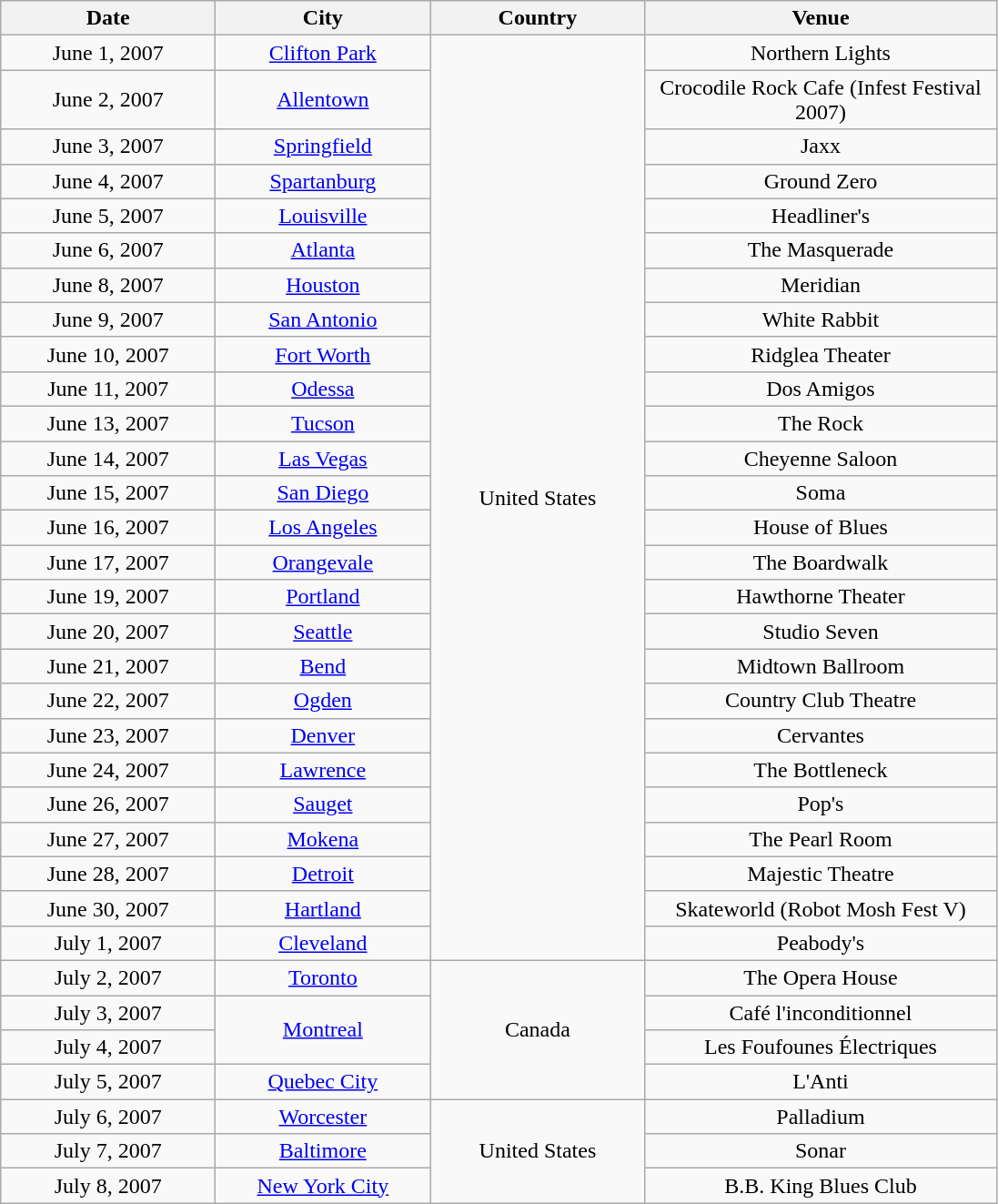<table class="wikitable" style="text-align:center;">
<tr>
<th style="width:150px;">Date</th>
<th style="width:150px;">City</th>
<th style="width:150px;">Country</th>
<th style="width:250px;">Venue</th>
</tr>
<tr>
<td>June 1, 2007</td>
<td><a href='#'>Clifton Park</a></td>
<td rowspan="26">United States</td>
<td>Northern Lights</td>
</tr>
<tr>
<td>June 2, 2007</td>
<td><a href='#'>Allentown</a></td>
<td>Crocodile Rock Cafe (Infest Festival 2007)</td>
</tr>
<tr>
<td>June 3, 2007</td>
<td><a href='#'>Springfield</a></td>
<td>Jaxx</td>
</tr>
<tr>
<td>June 4, 2007</td>
<td><a href='#'>Spartanburg</a></td>
<td>Ground Zero</td>
</tr>
<tr>
<td>June 5, 2007</td>
<td><a href='#'>Louisville</a></td>
<td>Headliner's</td>
</tr>
<tr>
<td>June 6, 2007</td>
<td><a href='#'>Atlanta</a></td>
<td>The Masquerade</td>
</tr>
<tr>
<td>June 8, 2007</td>
<td><a href='#'>Houston</a></td>
<td>Meridian</td>
</tr>
<tr>
<td>June 9, 2007</td>
<td><a href='#'>San Antonio</a></td>
<td>White Rabbit</td>
</tr>
<tr>
<td>June 10, 2007</td>
<td><a href='#'>Fort Worth</a></td>
<td>Ridglea Theater</td>
</tr>
<tr>
<td>June 11, 2007</td>
<td><a href='#'>Odessa</a></td>
<td>Dos Amigos</td>
</tr>
<tr>
<td>June 13, 2007</td>
<td><a href='#'>Tucson</a></td>
<td>The Rock</td>
</tr>
<tr>
<td>June 14, 2007</td>
<td><a href='#'>Las Vegas</a></td>
<td>Cheyenne Saloon</td>
</tr>
<tr>
<td>June 15, 2007</td>
<td><a href='#'>San Diego</a></td>
<td>Soma</td>
</tr>
<tr>
<td>June 16, 2007</td>
<td><a href='#'>Los Angeles</a></td>
<td>House of Blues</td>
</tr>
<tr>
<td>June 17, 2007</td>
<td><a href='#'>Orangevale</a></td>
<td>The Boardwalk</td>
</tr>
<tr>
<td>June 19, 2007</td>
<td><a href='#'>Portland</a></td>
<td>Hawthorne Theater</td>
</tr>
<tr>
<td>June 20, 2007</td>
<td><a href='#'>Seattle</a></td>
<td>Studio Seven</td>
</tr>
<tr>
<td>June 21, 2007</td>
<td><a href='#'>Bend</a></td>
<td>Midtown Ballroom</td>
</tr>
<tr>
<td>June 22, 2007</td>
<td><a href='#'>Ogden</a></td>
<td>Country Club Theatre</td>
</tr>
<tr>
<td>June 23, 2007</td>
<td><a href='#'>Denver</a></td>
<td>Cervantes</td>
</tr>
<tr>
<td>June 24, 2007</td>
<td><a href='#'>Lawrence</a></td>
<td>The Bottleneck</td>
</tr>
<tr>
<td>June 26, 2007</td>
<td><a href='#'>Sauget</a></td>
<td>Pop's</td>
</tr>
<tr>
<td>June 27, 2007</td>
<td><a href='#'>Mokena</a></td>
<td>The Pearl Room</td>
</tr>
<tr>
<td>June 28, 2007</td>
<td><a href='#'>Detroit</a></td>
<td>Majestic Theatre</td>
</tr>
<tr>
<td>June 30, 2007</td>
<td><a href='#'>Hartland</a></td>
<td>Skateworld (Robot Mosh Fest V)</td>
</tr>
<tr>
<td>July 1, 2007</td>
<td><a href='#'>Cleveland</a></td>
<td>Peabody's</td>
</tr>
<tr>
<td>July 2, 2007</td>
<td><a href='#'>Toronto</a></td>
<td rowspan="4">Canada</td>
<td>The Opera House</td>
</tr>
<tr>
<td>July 3, 2007</td>
<td rowspan="2"><a href='#'>Montreal</a></td>
<td>Café l'inconditionnel</td>
</tr>
<tr>
<td>July 4, 2007</td>
<td>Les Foufounes Électriques</td>
</tr>
<tr>
<td>July 5, 2007</td>
<td><a href='#'>Quebec City</a></td>
<td>L'Anti</td>
</tr>
<tr>
<td>July 6, 2007</td>
<td><a href='#'>Worcester</a></td>
<td rowspan="3">United States</td>
<td>Palladium</td>
</tr>
<tr>
<td>July 7, 2007</td>
<td><a href='#'>Baltimore</a></td>
<td>Sonar</td>
</tr>
<tr>
<td>July 8, 2007</td>
<td><a href='#'>New York City</a></td>
<td>B.B. King Blues Club</td>
</tr>
</table>
